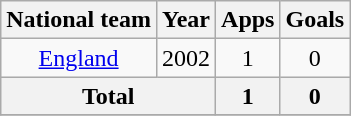<table class=wikitable style=text-align:center>
<tr>
<th>National team</th>
<th>Year</th>
<th>Apps</th>
<th>Goals</th>
</tr>
<tr>
<td><a href='#'>England</a></td>
<td>2002</td>
<td>1</td>
<td>0</td>
</tr>
<tr>
<th colspan=2>Total</th>
<th>1</th>
<th>0</th>
</tr>
<tr>
</tr>
</table>
